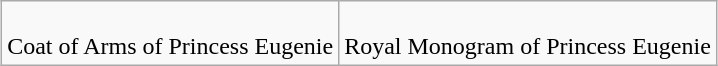<table class="wikitable" style="margin:1em auto; text-align:center;">
<tr>
<td><br>Coat of Arms of Princess Eugenie</td>
<td><br>Royal Monogram of Princess Eugenie</td>
</tr>
</table>
